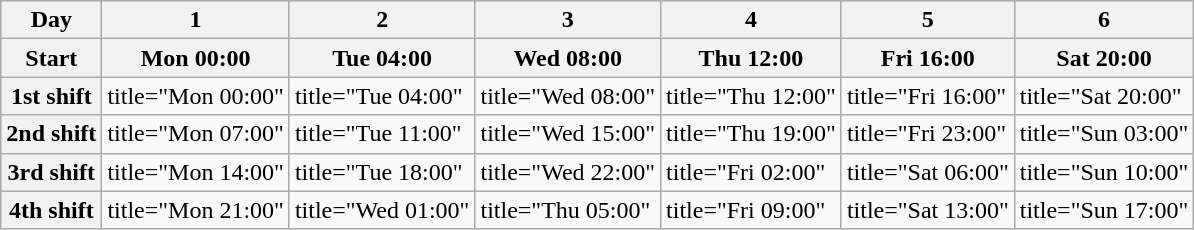<table class="wikitable">
<tr>
<th>Day</th>
<th>1</th>
<th>2</th>
<th>3</th>
<th>4</th>
<th>5</th>
<th>6</th>
</tr>
<tr>
<th>Start</th>
<th>Mon 00:00</th>
<th>Tue 04:00</th>
<th>Wed 08:00</th>
<th>Thu 12:00</th>
<th>Fri 16:00</th>
<th>Sat 20:00</th>
</tr>
<tr>
<th>1st shift</th>
<td>title="Mon 00:00" </td>
<td>title="Tue 04:00"  </td>
<td>title="Wed 08:00"  </td>
<td>title="Thu 12:00" </td>
<td>title="Fri 16:00"  </td>
<td>title="Sat 20:00" </td>
</tr>
<tr>
<th>2nd shift</th>
<td>title="Mon 07:00"  </td>
<td>title="Tue 11:00"  </td>
<td>title="Wed 15:00"  </td>
<td>title="Thu 19:00"  </td>
<td>title="Fri 23:00"  </td>
<td>title="Sun 03:00" </td>
</tr>
<tr>
<th>3rd shift</th>
<td>title="Mon 14:00"  </td>
<td>title="Tue 18:00" </td>
<td>title="Wed 22:00"  </td>
<td>title="Fri 02:00"  </td>
<td>title="Sat 06:00" </td>
<td>title="Sun 10:00" </td>
</tr>
<tr>
<th>4th shift</th>
<td>title="Mon 21:00"  </td>
<td>title="Wed 01:00"  </td>
<td>title="Thu 05:00"  </td>
<td>title="Fri 09:00"  </td>
<td>title="Sat 13:00"  </td>
<td>title="Sun 17:00" </td>
</tr>
</table>
